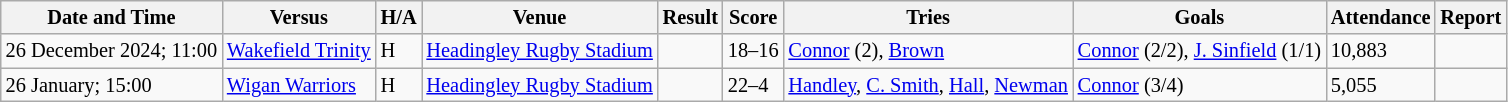<table class="wikitable defaultleft col3center col6center col9right" style="font-size:85%;">
<tr>
<th>Date and Time</th>
<th>Versus</th>
<th>H/A</th>
<th>Venue</th>
<th>Result</th>
<th>Score</th>
<th>Tries</th>
<th>Goals</th>
<th>Attendance</th>
<th>Report</th>
</tr>
<tr>
<td>26 December 2024; 11:00</td>
<td> <a href='#'>Wakefield Trinity</a></td>
<td>H</td>
<td><a href='#'>Headingley Rugby Stadium</a></td>
<td></td>
<td>18–16</td>
<td><a href='#'>Connor</a> (2), <a href='#'>Brown</a></td>
<td><a href='#'>Connor</a> (2/2), <a href='#'>J. Sinfield</a> (1/1)</td>
<td>10,883</td>
<td></td>
</tr>
<tr>
<td>26 January; 15:00</td>
<td> <a href='#'>Wigan Warriors</a></td>
<td>H</td>
<td><a href='#'>Headingley Rugby Stadium</a></td>
<td></td>
<td>22–4</td>
<td><a href='#'>Handley</a>, <a href='#'>C. Smith</a>, <a href='#'>Hall</a>, <a href='#'>Newman</a></td>
<td><a href='#'>Connor</a> (3/4)</td>
<td>5,055</td>
<td></td>
</tr>
</table>
